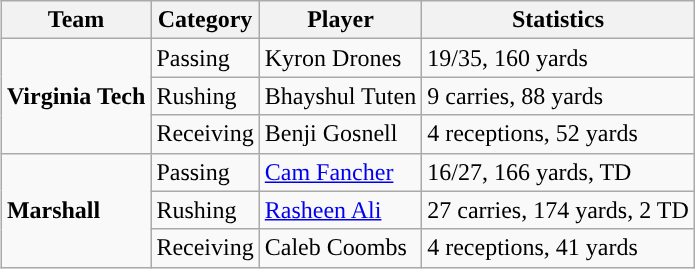<table class="wikitable" style="float: right;">
<tr>
<th>Team</th>
<th>Category</th>
<th>Player</th>
<th>Statistics</th>
</tr>
<tr>
<td rowspan=3><strong>Virginia Tech</strong></td>
<td>Passing</td>
<td>Kyron Drones</td>
<td>19/35, 160 yards</td>
</tr>
<tr>
<td>Rushing</td>
<td>Bhayshul Tuten</td>
<td>9 carries, 88 yards</td>
</tr>
<tr>
<td>Receiving</td>
<td>Benji Gosnell</td>
<td>4 receptions, 52 yards</td>
</tr>
<tr>
<td rowspan=3><strong>Marshall</strong></td>
<td>Passing</td>
<td><a href='#'>Cam Fancher</a></td>
<td>16/27, 166 yards, TD</td>
</tr>
<tr>
<td>Rushing</td>
<td><a href='#'>Rasheen Ali</a></td>
<td>27 carries, 174 yards, 2 TD</td>
</tr>
<tr>
<td>Receiving</td>
<td>Caleb Coombs</td>
<td>4 receptions, 41 yards</td>
</tr>
</table>
